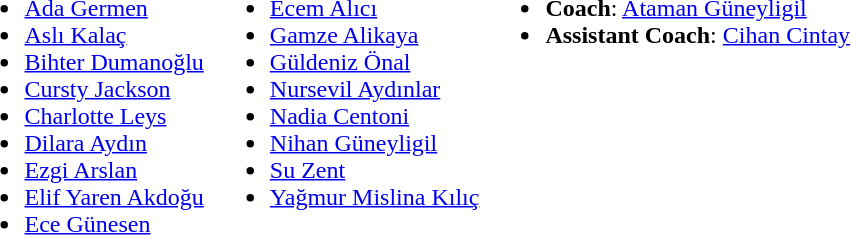<table>
<tr valign="top">
<td><br><ul><li> <a href='#'>Ada Germen</a></li><li> <a href='#'>Aslı Kalaç</a></li><li> <a href='#'>Bihter Dumanoğlu</a></li><li> <a href='#'>Cursty Jackson</a></li><li> <a href='#'>Charlotte Leys</a></li><li> <a href='#'>Dilara Aydın</a></li><li> <a href='#'>Ezgi Arslan</a></li><li> <a href='#'>Elif Yaren Akdoğu</a></li><li> <a href='#'>Ece Günesen</a></li></ul></td>
<td><br><ul><li> <a href='#'>Ecem Alıcı</a></li><li> <a href='#'>Gamze Alikaya</a></li><li> <a href='#'>Güldeniz Önal</a></li><li> <a href='#'>Nursevil Aydınlar</a></li><li> <a href='#'>Nadia Centoni</a></li><li> <a href='#'>Nihan Güneyligil</a></li><li> <a href='#'>Su Zent</a></li><li> <a href='#'>Yağmur Mislina Kılıç</a></li></ul></td>
<td><br><ul><li><strong>Coach</strong>:  <a href='#'>Ataman Güneyligil</a></li><li><strong>Assistant Coach</strong>:  <a href='#'>Cihan Cintay</a></li></ul></td>
</tr>
</table>
